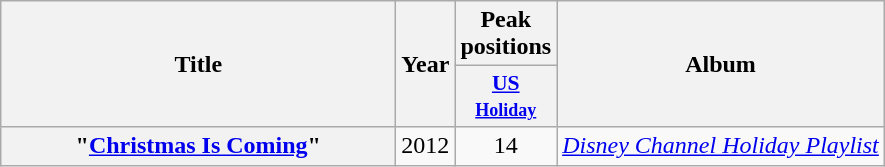<table class="wikitable plainrowheaders" style="text-align:center;" border="1">
<tr>
<th scope="col" rowspan="2" style="width:16em;">Title</th>
<th scope="col" rowspan="2">Year</th>
<th scope="col" colspan="1">Peak positions</th>
<th scope="col" rowspan="2">Album</th>
</tr>
<tr>
<th scope="col" style="width:3em;font-size:90%;"><a href='#'>US<br><small>Holiday</small></a><br></th>
</tr>
<tr>
<th scope="row">"<a href='#'>Christmas Is Coming</a>"</th>
<td>2012</td>
<td>14</td>
<td><em><a href='#'>Disney Channel Holiday Playlist</a></em></td>
</tr>
</table>
